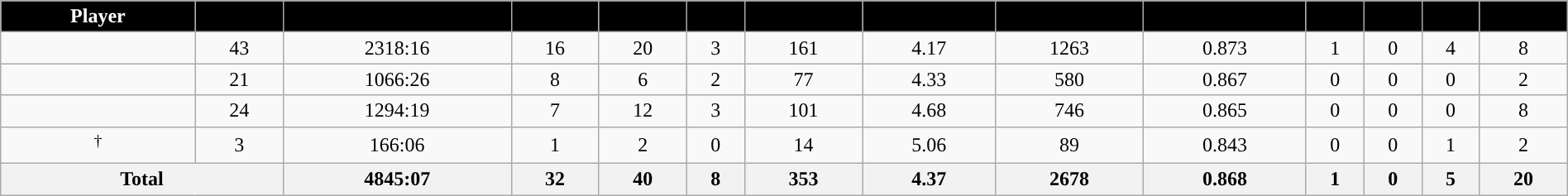<table class="wikitable sortable" style="width:100%; text-align:center;">
<tr>
<th style="color:white; background:#000000; ">Player</th>
<th style="color:white; background:#000000; "></th>
<th style="color:white; background:#000000; "></th>
<th style="color:white; background:#000000; "></th>
<th style="color:white; background:#000000; "></th>
<th style="color:white; background:#000000; "></th>
<th style="color:white; background:#000000; "></th>
<th style="color:white; background:#000000; "></th>
<th style="color:white; background:#000000; "></th>
<th style="color:white; background:#000000; "></th>
<th style="color:white; background:#000000; "></th>
<th style="color:white; background:#000000; "></th>
<th style="color:white; background:#000000; "></th>
<th style="color:white; background:#000000; "></th>
</tr>
<tr>
<td></td>
<td>43</td>
<td>2318:16</td>
<td>16</td>
<td>20</td>
<td>3</td>
<td>161</td>
<td>4.17</td>
<td>1263</td>
<td>0.873</td>
<td>1</td>
<td>0</td>
<td>4</td>
<td>8</td>
</tr>
<tr>
<td></td>
<td>21</td>
<td>1066:26</td>
<td>8</td>
<td>6</td>
<td>2</td>
<td>77</td>
<td>4.33</td>
<td>580</td>
<td>0.867</td>
<td>0</td>
<td>0</td>
<td>0</td>
<td>2</td>
</tr>
<tr>
<td></td>
<td>24</td>
<td>1294:19</td>
<td>7</td>
<td>12</td>
<td>3</td>
<td>101</td>
<td>4.68</td>
<td>746</td>
<td>0.865</td>
<td>0</td>
<td>0</td>
<td>0</td>
<td>8</td>
</tr>
<tr>
<td><sup>†</sup></td>
<td>3</td>
<td>166:06</td>
<td>1</td>
<td>2</td>
<td>0</td>
<td>14</td>
<td>5.06</td>
<td>89</td>
<td>0.843</td>
<td>0</td>
<td>0</td>
<td>1</td>
<td>2</td>
</tr>
<tr class="sortbottom">
<th colspan=2>Total</th>
<th>4845:07</th>
<th>32</th>
<th>40</th>
<th>8</th>
<th>353</th>
<th>4.37</th>
<th>2678</th>
<th>0.868</th>
<th>1</th>
<th>0</th>
<th>5</th>
<th>20</th>
</tr>
</table>
